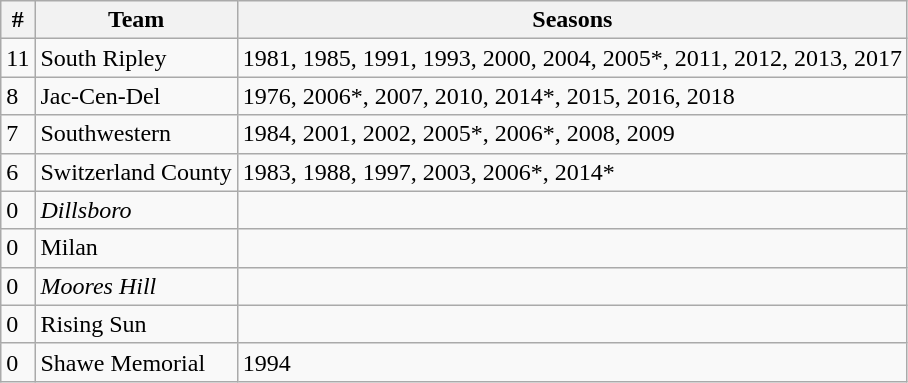<table class="wikitable" style=>
<tr>
<th>#</th>
<th>Team</th>
<th>Seasons</th>
</tr>
<tr>
<td>11</td>
<td>South Ripley</td>
<td>1981, 1985, 1991, 1993, 2000, 2004, 2005*, 2011, 2012, 2013, 2017</td>
</tr>
<tr>
<td>8</td>
<td>Jac-Cen-Del</td>
<td>1976, 2006*, 2007, 2010, 2014*, 2015, 2016, 2018</td>
</tr>
<tr>
<td>7</td>
<td>Southwestern</td>
<td>1984, 2001, 2002, 2005*, 2006*, 2008, 2009</td>
</tr>
<tr>
<td>6</td>
<td>Switzerland County</td>
<td>1983, 1988, 1997, 2003, 2006*, 2014*</td>
</tr>
<tr>
<td>0</td>
<td><em>Dillsboro</em></td>
<td></td>
</tr>
<tr>
<td>0</td>
<td>Milan</td>
<td></td>
</tr>
<tr>
<td>0</td>
<td><em>Moores Hill</em></td>
<td></td>
</tr>
<tr>
<td>0</td>
<td>Rising Sun</td>
<td></td>
</tr>
<tr>
<td>0</td>
<td>Shawe Memorial</td>
<td>1994</td>
</tr>
</table>
